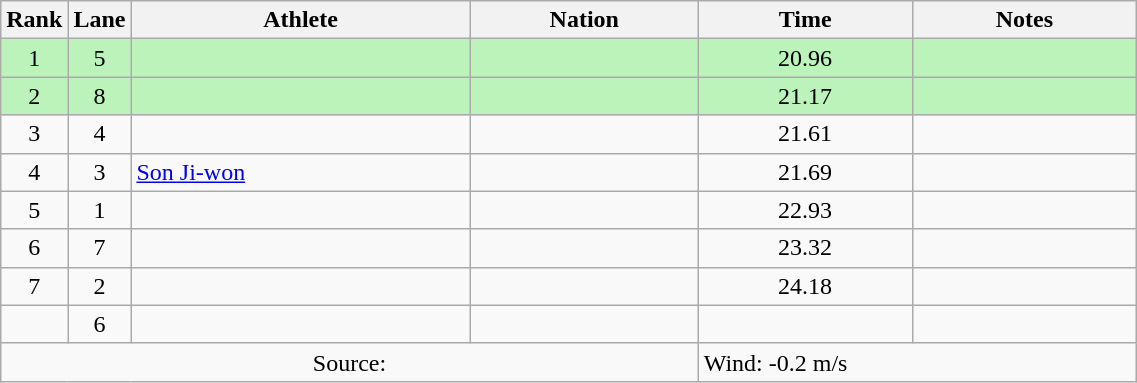<table class="wikitable sortable" style="text-align:center;width: 60%;">
<tr>
<th scope="col" style="width: 10px;">Rank</th>
<th scope="col" style="width: 10px;">Lane</th>
<th scope="col">Athlete</th>
<th scope="col">Nation</th>
<th scope="col">Time</th>
<th scope="col">Notes</th>
</tr>
<tr bgcolor=bbf3bb>
<td>1</td>
<td>5</td>
<td align=left></td>
<td align=left></td>
<td>20.96</td>
<td></td>
</tr>
<tr bgcolor=bbf3bb>
<td>2</td>
<td>8</td>
<td align=left></td>
<td align=left></td>
<td>21.17</td>
<td></td>
</tr>
<tr>
<td>3</td>
<td>4</td>
<td align=left></td>
<td align=left></td>
<td>21.61</td>
<td></td>
</tr>
<tr>
<td>4</td>
<td>3</td>
<td align=left><a href='#'>Son Ji-won</a></td>
<td align=left></td>
<td>21.69</td>
<td></td>
</tr>
<tr>
<td>5</td>
<td>1</td>
<td align=left></td>
<td align=left></td>
<td>22.93</td>
<td></td>
</tr>
<tr>
<td>6</td>
<td>7</td>
<td align=left></td>
<td align=left></td>
<td>23.32</td>
<td></td>
</tr>
<tr>
<td>7</td>
<td>2</td>
<td align=left></td>
<td align=left></td>
<td>24.18</td>
<td></td>
</tr>
<tr>
<td></td>
<td>6</td>
<td align=left></td>
<td align=left></td>
<td></td>
<td></td>
</tr>
<tr class="sortbottom">
<td colspan="4">Source:</td>
<td colspan="2" style="text-align:left;">Wind: -0.2 m/s</td>
</tr>
</table>
